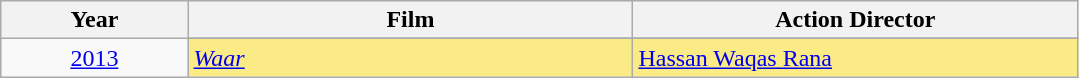<table class="wikitable">
<tr>
<th width="8%">Year</th>
<th width="19%">Film</th>
<th width="19%">Action Director</th>
</tr>
<tr>
<td rowspan=2 style="text-align:center"><a href='#'>2013</a><br></td>
</tr>
<tr style="background:#FAEB86">
<td><em><a href='#'>Waar</a></em></td>
<td><a href='#'>Hassan Waqas Rana</a></td>
</tr>
</table>
